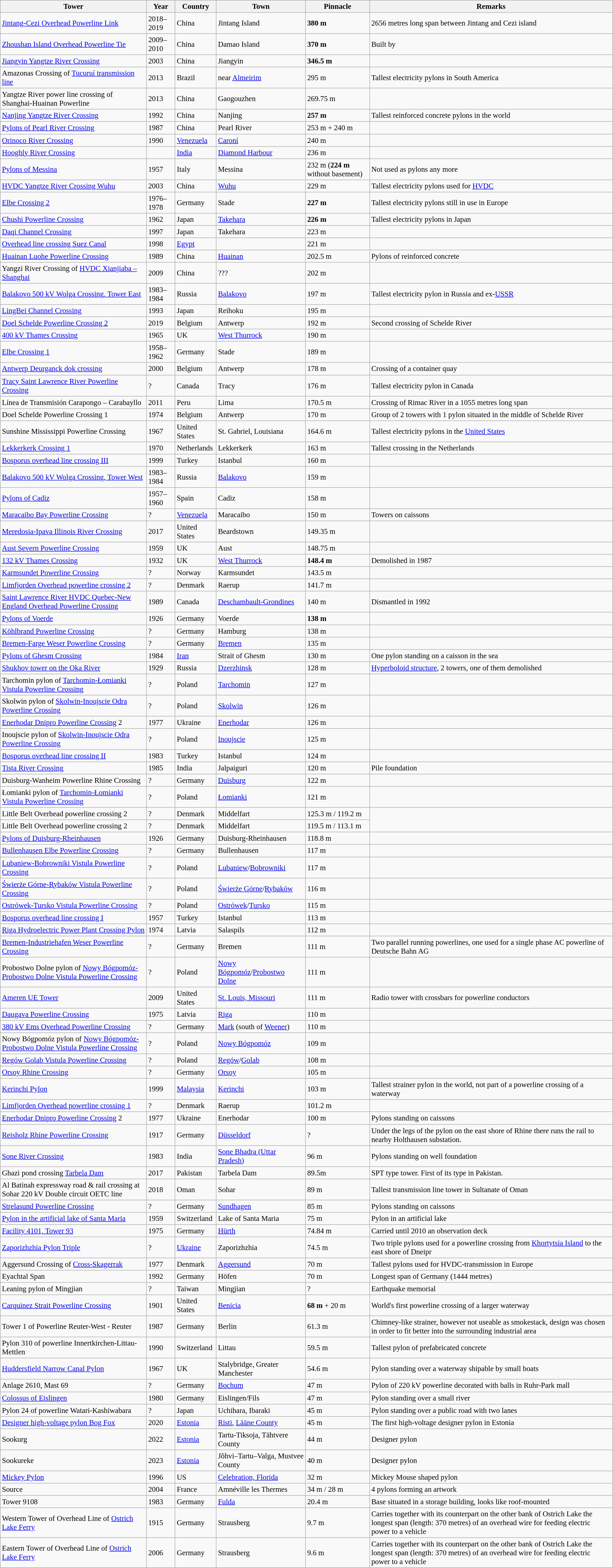<table class="wikitable sortable" style="font-size:95%;">
<tr>
<th>Tower</th>
<th>Year</th>
<th>Country</th>
<th>Town</th>
<th>Pinnacle</th>
<th class=unsortable>Remarks</th>
</tr>
<tr>
<td><a href='#'>Jintang-Cezi Overhead Powerline Link</a></td>
<td>2018–2019</td>
<td>China</td>
<td>Jintang Island</td>
<td><strong>380 m</strong></td>
<td>2656 metres long span between Jintang and Cezi island</td>
</tr>
<tr>
<td><a href='#'>Zhoushan Island Overhead Powerline Tie</a></td>
<td>2009–2010</td>
<td>China</td>
<td>Damao Island</td>
<td><strong>370 m</strong></td>
<td> Built by </td>
</tr>
<tr>
<td><a href='#'>Jiangyin Yangtze River Crossing</a></td>
<td>2003</td>
<td>China</td>
<td>Jiangyin</td>
<td><strong>346.5 m</strong></td>
<td></td>
</tr>
<tr>
<td>Amazonas Crossing of <a href='#'>Tucuruí transmission line</a></td>
<td>2013</td>
<td>Brazil</td>
<td>near <a href='#'>Almeirim</a></td>
<td>295 m</td>
<td>Tallest electricity pylons in South America</td>
</tr>
<tr>
<td>Yangtze River power line crossing of Shanghai-Huainan Powerline</td>
<td>2013</td>
<td>China</td>
<td>Gaogouzhen</td>
<td>269.75 m</td>
<td></td>
</tr>
<tr>
<td><a href='#'>Nanjing Yangtze River Crossing</a></td>
<td>1992</td>
<td>China</td>
<td>Nanjing</td>
<td><strong>257 m</strong></td>
<td>Tallest reinforced concrete pylons in the world</td>
</tr>
<tr>
<td><a href='#'>Pylons of Pearl River Crossing</a></td>
<td>1987</td>
<td>China</td>
<td>Pearl River</td>
<td>253 m + 240 m</td>
<td></td>
</tr>
<tr>
<td><a href='#'>Orinoco River Crossing</a></td>
<td>1990</td>
<td><a href='#'>Venezuela</a></td>
<td><a href='#'>Caroní</a></td>
<td>240 m</td>
<td></td>
</tr>
<tr>
<td><a href='#'>Hooghly River Crossing</a></td>
<td></td>
<td><a href='#'>India</a></td>
<td><a href='#'>Diamond Harbour</a></td>
<td>236 m</td>
<td></td>
</tr>
<tr>
<td><a href='#'>Pylons of Messina</a></td>
<td>1957</td>
<td>Italy</td>
<td>Messina</td>
<td>232 m (<strong>224 m</strong> without basement)</td>
<td>Not used as pylons any more</td>
</tr>
<tr>
<td><a href='#'>HVDC Yangtze River Crossing Wuhu</a></td>
<td>2003</td>
<td>China</td>
<td><a href='#'>Wuhu</a></td>
<td>229 m</td>
<td>Tallest electricity pylons used for <a href='#'>HVDC</a></td>
</tr>
<tr>
<td><a href='#'>Elbe Crossing 2</a></td>
<td>1976–1978</td>
<td>Germany</td>
<td>Stade</td>
<td><strong>227 m</strong></td>
<td>Tallest electricity pylons still in use in Europe</td>
</tr>
<tr>
<td><a href='#'>Chushi Powerline Crossing</a></td>
<td>1962</td>
<td>Japan</td>
<td><a href='#'>Takehara</a></td>
<td><strong>226 m</strong></td>
<td>Tallest electricity pylons in Japan</td>
</tr>
<tr>
<td><a href='#'>Daqi Channel Crossing</a></td>
<td>1997</td>
<td>Japan</td>
<td>Takehara</td>
<td>223 m</td>
<td></td>
</tr>
<tr>
<td><a href='#'>Overhead line crossing Suez Canal</a></td>
<td>1998</td>
<td><a href='#'>Egypt</a></td>
<td></td>
<td>221 m</td>
<td></td>
</tr>
<tr>
<td><a href='#'>Huainan Luohe Powerline Crossing</a></td>
<td>1989</td>
<td>China</td>
<td><a href='#'>Huainan</a></td>
<td>202.5 m</td>
<td>Pylons of reinforced concrete</td>
</tr>
<tr>
<td>Yangzi River Crossing of <a href='#'>HVDC Xianjiaba – Shanghai</a></td>
<td>2009</td>
<td>China</td>
<td>???</td>
<td>202 m</td>
<td></td>
</tr>
<tr>
<td><a href='#'>Balakovo 500 kV Wolga Crossing, Tower East</a></td>
<td>1983–1984</td>
<td>Russia</td>
<td><a href='#'>Balakovo</a></td>
<td>197 m</td>
<td>Tallest electricity pylon in Russia and ex-<a href='#'>USSR</a></td>
</tr>
<tr>
<td><a href='#'>LingBei Channel Crossing</a></td>
<td>1993</td>
<td>Japan</td>
<td>Reihoku</td>
<td>195 m</td>
<td></td>
</tr>
<tr>
<td><a href='#'>Doel Schelde Powerline Crossing 2</a></td>
<td>2019</td>
<td>Belgium</td>
<td>Antwerp</td>
<td>192 m</td>
<td>Second crossing of Schelde River</td>
</tr>
<tr>
<td><a href='#'>400 kV Thames Crossing</a></td>
<td>1965</td>
<td>UK</td>
<td><a href='#'>West Thurrock</a></td>
<td>190 m</td>
<td></td>
</tr>
<tr>
<td><a href='#'>Elbe Crossing 1</a></td>
<td>1958–1962</td>
<td>Germany</td>
<td>Stade</td>
<td>189 m</td>
<td></td>
</tr>
<tr>
<td><a href='#'>Antwerp Deurganck dok crossing</a></td>
<td>2000</td>
<td>Belgium</td>
<td>Antwerp</td>
<td>178 m</td>
<td>Crossing of a container quay</td>
</tr>
<tr>
<td><a href='#'>Tracy Saint Lawrence River Powerline Crossing</a></td>
<td>?</td>
<td>Canada</td>
<td>Tracy</td>
<td>176 m</td>
<td>Tallest electricity pylon in Canada</td>
</tr>
<tr>
<td>Línea de Transmisión Carapongo – Carabayllo</td>
<td>2011</td>
<td>Peru</td>
<td>Lima</td>
<td>170.5 m</td>
<td>Crossing of Rimac River in a 1055 metres long span</td>
</tr>
<tr>
<td>Doel Schelde Powerline Crossing 1</td>
<td>1974</td>
<td>Belgium</td>
<td>Antwerp</td>
<td>170 m</td>
<td>Group of 2 towers with 1 pylon situated in the middle of Schelde River</td>
</tr>
<tr>
<td>Sunshine Mississippi Powerline Crossing</td>
<td>1967</td>
<td>United States</td>
<td>St. Gabriel, Louisiana</td>
<td>164.6 m</td>
<td>Tallest electricity pylons in the <a href='#'>United States</a></td>
</tr>
<tr>
<td><a href='#'>Lekkerkerk Crossing 1</a></td>
<td>1970</td>
<td>Netherlands</td>
<td>Lekkerkerk</td>
<td>163 m</td>
<td>Tallest crossing in the Netherlands</td>
</tr>
<tr>
<td><a href='#'>Bosporus overhead line crossing III</a></td>
<td>1999</td>
<td>Turkey</td>
<td>Istanbul</td>
<td>160 m</td>
<td></td>
</tr>
<tr>
<td><a href='#'>Balakovo 500 kV Wolga Crossing, Tower West</a></td>
<td>1983–1984</td>
<td>Russia</td>
<td><a href='#'>Balakovo</a></td>
<td>159 m</td>
<td></td>
</tr>
<tr>
<td><a href='#'>Pylons of Cadiz</a></td>
<td>1957–1960</td>
<td>Spain</td>
<td>Cadiz</td>
<td>158 m</td>
<td></td>
</tr>
<tr>
<td><a href='#'>Maracaibo Bay Powerline Crossing</a></td>
<td>?</td>
<td><a href='#'>Venezuela</a></td>
<td>Maracaibo</td>
<td>150 m</td>
<td>Towers on caissons</td>
</tr>
<tr>
<td><a href='#'>Meredosia-Ipava Illinois River Crossing</a></td>
<td>2017</td>
<td>United States</td>
<td>Beardstown</td>
<td>149.35 m</td>
<td></td>
</tr>
<tr>
<td><a href='#'>Aust Severn Powerline Crossing</a></td>
<td>1959</td>
<td>UK</td>
<td>Aust</td>
<td>148.75 m</td>
<td></td>
</tr>
<tr>
<td><a href='#'>132 kV Thames Crossing</a></td>
<td>1932</td>
<td>UK</td>
<td><a href='#'>West Thurrock</a></td>
<td><strong>148.4 m</strong></td>
<td>Demolished in 1987</td>
</tr>
<tr>
<td><a href='#'>Karmsundet Powerline Crossing</a></td>
<td>?</td>
<td>Norway</td>
<td>Karmsundet</td>
<td>143.5 m</td>
<td></td>
</tr>
<tr>
<td><a href='#'>Limfjorden Overhead powerline crossing 2</a></td>
<td>?</td>
<td>Denmark</td>
<td>Raerup</td>
<td>141.7 m</td>
<td></td>
</tr>
<tr>
<td><a href='#'>Saint Lawrence River HVDC Quebec-New England Overhead Powerline Crossing</a></td>
<td>1989</td>
<td>Canada</td>
<td><a href='#'>Deschambault-Grondines</a></td>
<td>140 m</td>
<td>Dismantled in 1992</td>
</tr>
<tr>
<td><a href='#'>Pylons of Voerde</a></td>
<td>1926</td>
<td>Germany</td>
<td>Voerde</td>
<td><strong>138 m</strong></td>
<td></td>
</tr>
<tr>
<td><a href='#'>Köhlbrand Powerline Crossing</a></td>
<td>?</td>
<td>Germany</td>
<td>Hamburg</td>
<td>138 m</td>
<td></td>
</tr>
<tr>
<td><a href='#'>Bremen-Farge Weser Powerline Crossing</a></td>
<td>?</td>
<td>Germany</td>
<td><a href='#'>Bremen</a></td>
<td>135 m</td>
<td></td>
</tr>
<tr>
<td><a href='#'>Pylons of Ghesm Crossing</a></td>
<td>1984</td>
<td><a href='#'>Iran</a></td>
<td>Strait of Ghesm</td>
<td>130 m</td>
<td>One pylon standing on a caisson in the sea</td>
</tr>
<tr>
<td><a href='#'>Shukhov tower on the Oka River</a></td>
<td>1929</td>
<td>Russia</td>
<td><a href='#'>Dzerzhinsk</a></td>
<td>128 m</td>
<td><a href='#'>Hyperboloid structure</a>, 2 towers, one of them demolished</td>
</tr>
<tr>
<td>Tarchomin pylon of <a href='#'>Tarchomin-Łomianki Vistula Powerline Crossing</a></td>
<td>?</td>
<td>Poland</td>
<td><a href='#'>Tarchomin</a></td>
<td>127 m</td>
<td></td>
</tr>
<tr>
<td>Skolwin pylon of <a href='#'>Skolwin-Inoujscie Odra Powerline Crossing</a></td>
<td>?</td>
<td>Poland</td>
<td><a href='#'>Skolwin</a></td>
<td>126 m</td>
<td></td>
</tr>
<tr>
<td><a href='#'>Enerhodar Dnipro Powerline Crossing</a> 2</td>
<td>1977</td>
<td>Ukraine</td>
<td><a href='#'>Enerhodar</a></td>
<td>126 m</td>
<td></td>
</tr>
<tr>
<td>Inoujscie pylon of <a href='#'>Skolwin-Inoujscie Odra Powerline Crossing</a></td>
<td>?</td>
<td>Poland</td>
<td><a href='#'>Inoujscie</a></td>
<td>125 m</td>
<td></td>
</tr>
<tr>
<td><a href='#'>Bosporus overhead line crossing II</a></td>
<td>1983</td>
<td>Turkey</td>
<td>Istanbul</td>
<td>124 m</td>
<td></td>
</tr>
<tr>
<td><a href='#'>Tista River Crossing</a></td>
<td>1985</td>
<td>India</td>
<td>Jalpaiguri</td>
<td>120 m</td>
<td>Pile foundation</td>
</tr>
<tr>
<td>Duisburg-Wanheim Powerline Rhine Crossing</td>
<td>?</td>
<td>Germany</td>
<td><a href='#'>Duisburg</a></td>
<td>122 m</td>
<td></td>
</tr>
<tr>
<td>Łomianki pylon of <a href='#'>Tarchomin-Łomianki Vistula Powerline Crossing</a></td>
<td>?</td>
<td>Poland</td>
<td><a href='#'>Łomianki</a></td>
<td>121 m</td>
<td></td>
</tr>
<tr>
<td>Little Belt Overhead powerline crossing 2</td>
<td>?</td>
<td>Denmark</td>
<td>Middelfart</td>
<td>125.3 m / 119.2 m</td>
</tr>
<tr>
<td>Little Belt Overhead powerline crossing 2</td>
<td>?</td>
<td>Denmark</td>
<td>Middelfart</td>
<td>119.5 m / 113.1 m</td>
</tr>
<tr>
<td><a href='#'>Pylons of Duisburg-Rheinhausen</a></td>
<td>1926</td>
<td>Germany</td>
<td>Duisburg-Rheinhausen</td>
<td>118.8 m</td>
<td></td>
</tr>
<tr>
<td><a href='#'>Bullenhausen Elbe Powerline Crossing</a></td>
<td>?</td>
<td>Germany</td>
<td>Bullenhausen</td>
<td>117 m</td>
<td></td>
</tr>
<tr>
<td><a href='#'>Lubaniew-Bobrowniki Vistula Powerline Crossing</a></td>
<td>?</td>
<td>Poland</td>
<td><a href='#'>Lubaniew</a>/<a href='#'>Bobrowniki</a></td>
<td>117 m</td>
<td></td>
</tr>
<tr>
<td><a href='#'>Świerże Górne-Rybaków Vistula Powerline Crossing</a></td>
<td>?</td>
<td>Poland</td>
<td><a href='#'>Świerże Górne</a>/<a href='#'>Rybaków</a></td>
<td>116 m</td>
<td></td>
</tr>
<tr>
<td><a href='#'>Ostrówek-Tursko Vistula Powerline Crossing</a></td>
<td>?</td>
<td>Poland</td>
<td><a href='#'>Ostrówek</a>/<a href='#'>Tursko</a></td>
<td>115 m</td>
<td></td>
</tr>
<tr>
<td><a href='#'>Bosporus overhead line crossing I</a></td>
<td>1957</td>
<td>Turkey</td>
<td>Istanbul</td>
<td>113 m</td>
<td></td>
</tr>
<tr>
<td><a href='#'>Riga Hydroelectric Power Plant Crossing Pylon</a></td>
<td>1974</td>
<td>Latvia</td>
<td>Salaspils</td>
<td>112 m</td>
<td></td>
</tr>
<tr>
<td><a href='#'>Bremen-Industriehafen Weser Powerline Crossing</a></td>
<td>?</td>
<td>Germany</td>
<td>Bremen</td>
<td>111 m</td>
<td>Two parallel running powerlines, one used for a single phase AC powerline of Deutsche Bahn AG</td>
</tr>
<tr>
<td>Probostwo Dolne pylon of <a href='#'>Nowy Bógpomóz-Probostwo Dolne Vistula Powerline Crossing</a></td>
<td>?</td>
<td>Poland</td>
<td><a href='#'>Nowy Bógpomóz</a>/<a href='#'>Probostwo Dolne</a></td>
<td>111 m</td>
<td></td>
</tr>
<tr>
<td><a href='#'>Ameren UE Tower</a></td>
<td>2009</td>
<td>United States</td>
<td><a href='#'>St. Louis, Missouri</a></td>
<td>111 m</td>
<td>Radio tower with crossbars for powerline conductors</td>
</tr>
<tr>
<td><a href='#'>Daugava Powerline Crossing</a></td>
<td>1975</td>
<td>Latvia</td>
<td><a href='#'>Riga</a></td>
<td>110 m</td>
<td></td>
</tr>
<tr>
<td><a href='#'>380 kV Ems Overhead Powerline Crossing</a></td>
<td>?</td>
<td>Germany</td>
<td><a href='#'>Mark</a> (south of <a href='#'>Weener</a>)</td>
<td>110 m</td>
<td></td>
</tr>
<tr>
<td>Nowy Bógpomóz pylon of <a href='#'>Nowy Bógpomóz-Probostwo Dolne Vistula Powerline Crossing</a></td>
<td>?</td>
<td>Poland</td>
<td><a href='#'>Nowy Bógpomóz</a></td>
<td>109 m</td>
<td></td>
</tr>
<tr>
<td><a href='#'>Regów Golab Vistula Powerline Crossing</a></td>
<td>?</td>
<td>Poland</td>
<td><a href='#'>Regów</a>/<a href='#'>Golab</a></td>
<td>108 m</td>
<td></td>
</tr>
<tr>
<td><a href='#'>Orsoy Rhine Crossing</a></td>
<td>?</td>
<td>Germany</td>
<td><a href='#'>Orsoy</a></td>
<td>105 m</td>
<td></td>
</tr>
<tr>
<td><a href='#'>Kerinchi Pylon</a></td>
<td>1999</td>
<td><a href='#'>Malaysia</a></td>
<td><a href='#'>Kerinchi</a></td>
<td>103 m</td>
<td>Tallest strainer pylon in the world, not part of a powerline crossing of a waterway</td>
</tr>
<tr>
<td><a href='#'>Limfjorden Overhead powerline crossing 1</a></td>
<td>?</td>
<td>Denmark</td>
<td>Raerup</td>
<td>101.2 m</td>
<td></td>
</tr>
<tr>
<td><a href='#'>Enerhodar Dnipro Powerline Crossing</a> 2</td>
<td>1977</td>
<td>Ukraine</td>
<td>Enerhodar</td>
<td>100 m</td>
<td>Pylons standing on caissons</td>
</tr>
<tr>
<td><a href='#'>Reisholz Rhine Powerline Crossing</a></td>
<td>1917</td>
<td>Germany</td>
<td><a href='#'>Düsseldorf</a></td>
<td>?</td>
<td>Under the legs of the pylon on the east shore of Rhine there runs the rail to nearby Holthausen substation.</td>
</tr>
<tr>
<td><a href='#'>Sone River Crossing</a></td>
<td>1983</td>
<td>India</td>
<td><a href='#'>Sone Bhadra (Uttar Pradesh)</a></td>
<td>96 m</td>
<td>Pylons standing on well foundation</td>
</tr>
<tr>
<td>Ghazi pond crossing <a href='#'>Tarbela Dam</a></td>
<td>2017</td>
<td>Pakistan</td>
<td>Tarbela Dam</td>
<td>89.5m</td>
<td>SPT type tower. First of its type in Pakistan.</td>
</tr>
<tr>
<td>Al Batinah expressway road & rail crossing at Sohar 220 kV Double circuit OETC line</td>
<td>2018</td>
<td>Oman</td>
<td>Sohar</td>
<td>89 m</td>
<td>Tallest transmission line tower in Sultanate of Oman</td>
</tr>
<tr>
<td><a href='#'>Strelasund Powerline Crossing</a></td>
<td>?</td>
<td>Germany</td>
<td><a href='#'>Sundhagen</a></td>
<td>85 m</td>
<td>Pylons standing on caissons</td>
</tr>
<tr>
<td><a href='#'>Pylon in the artificial lake of Santa Maria</a></td>
<td>1959</td>
<td>Switzerland</td>
<td>Lake of Santa Maria</td>
<td>75 m</td>
<td>Pylon in an artificial lake</td>
</tr>
<tr>
<td><a href='#'>Facility 4101, Tower 93</a></td>
<td>1975</td>
<td>Germany</td>
<td><a href='#'>Hürth</a></td>
<td>74.84 m</td>
<td>Carried until 2010 an observation deck</td>
</tr>
<tr>
<td><a href='#'>Zaporizhzhia Pylon Triple</a></td>
<td>?</td>
<td><a href='#'>Ukraine</a></td>
<td>Zaporizhzhia</td>
<td>74.5 m</td>
<td>Two triple pylons used for a powerline crossing from <a href='#'>Khortytsia Island</a> to the east shore of Dneipr</td>
</tr>
<tr>
<td>Aggersund Crossing of <a href='#'>Cross-Skagerrak</a></td>
<td>1977</td>
<td>Denmark</td>
<td><a href='#'>Aggersund</a></td>
<td>70 m</td>
<td>Tallest pylons used for HVDC-transmission in Europe</td>
</tr>
<tr>
<td>Eyachtal Span</td>
<td>1992</td>
<td>Germany</td>
<td>Höfen</td>
<td>70 m</td>
<td>Longest span of Germany (1444 metres)</td>
</tr>
<tr>
<td>Leaning pylon of Mingjian</td>
<td>?</td>
<td>Taiwan</td>
<td>Mingjian</td>
<td>?</td>
<td>Earthquake memorial</td>
</tr>
<tr>
<td><a href='#'>Carquinez Strait Powerline Crossing</a></td>
<td>1901</td>
<td>United States</td>
<td><a href='#'>Benicia</a></td>
<td><strong>68 m</strong> + 20 m</td>
<td>World's first powerline crossing of a larger waterway</td>
</tr>
<tr>
<td>Tower 1 of Powerline Reuter-West - Reuter</td>
<td>1987</td>
<td>Germany</td>
<td>Berlin</td>
<td>61.3 m</td>
<td>Chimney-like strainer, however not useable as smokestack, design was chosen in order to fit better into the surrounding industrial area</td>
</tr>
<tr>
<td>Pylon 310 of powerline Innertkirchen-Littau-Mettlen</td>
<td>1990</td>
<td>Switzerland</td>
<td>Littau</td>
<td>59.5 m</td>
<td>Tallest pylon of prefabricated concrete</td>
</tr>
<tr>
<td><a href='#'>Huddersfield Narrow Canal Pylon</a></td>
<td>1967</td>
<td>UK</td>
<td>Stalybridge, Greater Manchester</td>
<td>54.6 m</td>
<td>Pylon standing over a waterway shipable by small boats</td>
</tr>
<tr>
<td>Anlage 2610, Mast 69</td>
<td>?</td>
<td>Germany</td>
<td><a href='#'>Bochum</a></td>
<td>47 m</td>
<td>Pylon of 220 kV powerline decorated with balls in Ruhr-Park mall</td>
</tr>
<tr>
<td><a href='#'>Colossus of Eislingen</a></td>
<td>1980</td>
<td>Germany</td>
<td>Eislingen/Fils</td>
<td>47 m</td>
<td>Pylon standing over a small river</td>
</tr>
<tr>
<td>Pylon 24 of powerline Watari-Kashiwabara</td>
<td>?</td>
<td>Japan</td>
<td>Uchihara, Ibaraki</td>
<td>45 m</td>
<td>Pylon standing over a public road with two lanes</td>
</tr>
<tr>
<td><a href='#'>Designer high-voltage pylon Bog Fox</a></td>
<td>2020</td>
<td><a href='#'>Estonia</a></td>
<td><a href='#'>Risti</a>, <a href='#'>Lääne County</a></td>
<td>45 m</td>
<td>The first high-voltage designer pylon in Estonia</td>
</tr>
<tr>
<td>Sookurg</td>
<td>2022</td>
<td><a href='#'>Estonia</a></td>
<td>Tartu-Tiksoja, Tähtvere County</td>
<td>44 m</td>
<td>Designer pylon</td>
</tr>
<tr>
<td>Sookureke</td>
<td>2023</td>
<td><a href='#'>Estonia</a></td>
<td>Jõhvi–Tartu–Valga, Mustvee County</td>
<td>40 m</td>
<td>Designer pylon</td>
</tr>
<tr>
<td><a href='#'>Mickey Pylon</a></td>
<td>1996</td>
<td>US</td>
<td><a href='#'>Celebration, Florida</a></td>
<td>32 m</td>
<td>Mickey Mouse shaped pylon</td>
</tr>
<tr>
<td>Source</td>
<td>2004</td>
<td>France</td>
<td>Amnéville les Thermes</td>
<td>34 m / 28 m</td>
<td>4 pylons forming an artwork</td>
</tr>
<tr>
<td>Tower 9108</td>
<td>1983</td>
<td>Germany</td>
<td><a href='#'>Fulda</a></td>
<td>20.4 m</td>
<td>Base situated in a storage building, looks like roof-mounted</td>
</tr>
<tr>
<td>Western Tower of Overhead Line of <a href='#'>Ostrich Lake Ferry</a></td>
<td>1915</td>
<td>Germany</td>
<td>Strausberg</td>
<td>9.7 m</td>
<td>Carries together with its counterpart on the other bank of Ostrich Lake the longest span (length: 370 metres) of an overhead wire for feeding electric power to a vehicle</td>
</tr>
<tr>
<td>Eastern Tower of Overhead Line of <a href='#'>Ostrich Lake Ferry</a></td>
<td>2006</td>
<td>Germany</td>
<td>Strausberg</td>
<td>9.6 m</td>
<td>Carries together with its counterpart on the other bank of Ostrich Lake the longest span (length: 370 metres) of an overhead wire for feeding electric power to a vehicle</td>
</tr>
</table>
